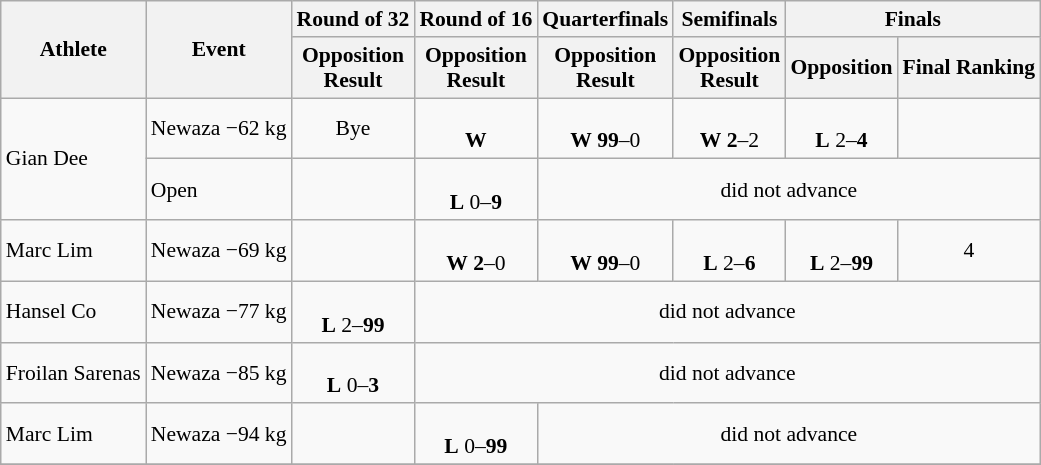<table class=wikitable style="font-size:90%">
<tr>
<th rowspan=2>Athlete</th>
<th rowspan=2>Event</th>
<th>Round of 32</th>
<th>Round of 16</th>
<th>Quarterfinals</th>
<th>Semifinals</th>
<th colspan=2>Finals</th>
</tr>
<tr>
<th>Opposition<br>Result</th>
<th>Opposition<br>Result</th>
<th>Opposition<br>Result</th>
<th>Opposition<br>Result</th>
<th>Opposition</th>
<th>Final Ranking</th>
</tr>
<tr>
<td rowspan=2>Gian Dee</td>
<td>Newaza −62 kg</td>
<td align=center>Bye</td>
<td align=center><br><strong>W</strong> </td>
<td align=center><br><strong>W</strong> <strong>99</strong>–0</td>
<td align=center><br><strong>W</strong> <strong>2</strong>–2</td>
<td align=center><br><strong>L</strong> 2–<strong>4</strong></td>
<td align=center></td>
</tr>
<tr>
<td>Open</td>
<td></td>
<td align=center><br><strong>L</strong> 0–<strong>9</strong></td>
<td align=center colspan=4>did not advance</td>
</tr>
<tr>
<td>Marc Lim</td>
<td>Newaza −69 kg</td>
<td></td>
<td align=center><br><strong>W</strong> <strong>2</strong>–0</td>
<td align=center><br><strong>W</strong> <strong>99</strong>–0</td>
<td align=center><br><strong>L</strong> 2–<strong>6</strong></td>
<td align=center><br><strong>L</strong> 2–<strong>99</strong></td>
<td align=center>4</td>
</tr>
<tr>
<td>Hansel Co</td>
<td>Newaza −77 kg</td>
<td align=center><br><strong>L</strong> 2–<strong>99</strong></td>
<td align=center colspan=5>did not advance</td>
</tr>
<tr>
<td>Froilan Sarenas</td>
<td>Newaza −85 kg</td>
<td align=center><br><strong>L</strong> 0–<strong>3</strong></td>
<td align=center colspan=5>did not advance</td>
</tr>
<tr>
<td>Marc Lim</td>
<td>Newaza −94 kg</td>
<td></td>
<td align=center><br><strong>L</strong> 0–<strong>99</strong></td>
<td align=center colspan=4>did not advance</td>
</tr>
<tr>
</tr>
</table>
